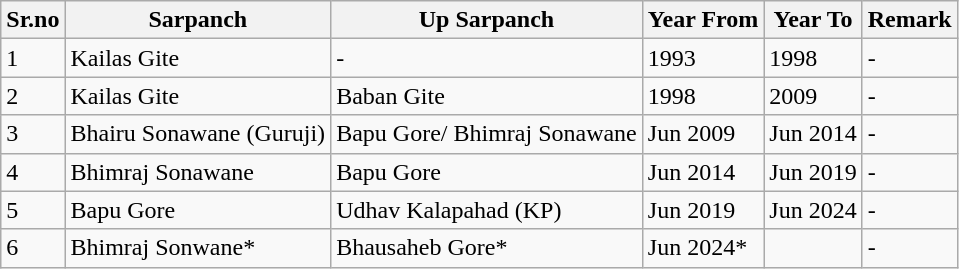<table class="wikitable sortable">
<tr>
<th>Sr.no</th>
<th>Sarpanch</th>
<th>Up Sarpanch</th>
<th>Year From</th>
<th>Year To</th>
<th>Remark</th>
</tr>
<tr>
<td>1</td>
<td>Kailas Gite</td>
<td ->-</td>
<td>1993</td>
<td>1998</td>
<td>-</td>
</tr>
<tr>
<td>2</td>
<td>Kailas Gite</td>
<td>Baban Gite</td>
<td>1998</td>
<td>2009</td>
<td>-</td>
</tr>
<tr>
<td>3</td>
<td>Bhairu Sonawane (Guruji)</td>
<td>Bapu Gore/ Bhimraj Sonawane</td>
<td>Jun 2009</td>
<td>Jun 2014</td>
<td>-</td>
</tr>
<tr>
<td>4</td>
<td>Bhimraj Sonawane</td>
<td>Bapu Gore</td>
<td>Jun 2014</td>
<td>Jun 2019</td>
<td>-</td>
</tr>
<tr>
<td>5</td>
<td>Bapu Gore</td>
<td>Udhav Kalapahad (KP)</td>
<td>Jun 2019</td>
<td>Jun 2024</td>
<td>-</td>
</tr>
<tr>
<td>6</td>
<td>Bhimraj Sonwane*</td>
<td>Bhausaheb Gore*</td>
<td>Jun 2024*</td>
<td></td>
<td>-</td>
</tr>
</table>
